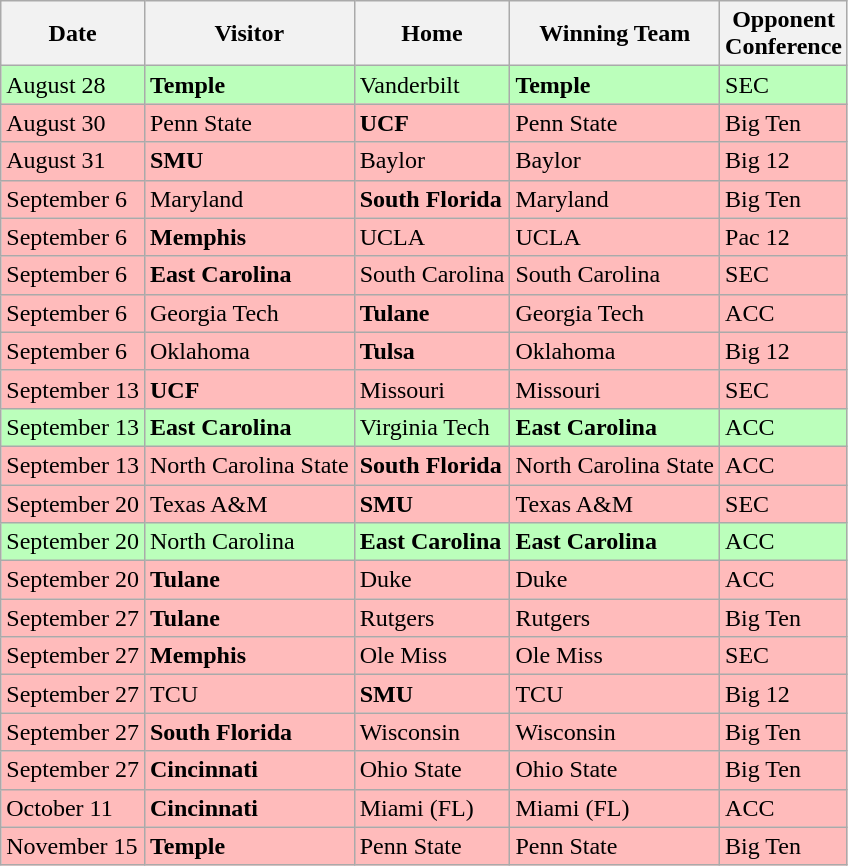<table class="wikitable">
<tr>
<th>Date</th>
<th>Visitor</th>
<th>Home</th>
<th>Winning Team</th>
<th>Opponent<br>Conference</th>
</tr>
<tr style="background:#bfb;">
<td>August 28</td>
<td><strong>Temple</strong></td>
<td>Vanderbilt</td>
<td><strong>Temple</strong></td>
<td>SEC</td>
</tr>
<tr style="background:#fbb;">
<td>August 30</td>
<td>Penn State</td>
<td><strong>UCF</strong></td>
<td>Penn State</td>
<td>Big Ten</td>
</tr>
<tr style="background:#fbb;">
<td>August 31</td>
<td><strong>SMU</strong></td>
<td>Baylor</td>
<td>Baylor</td>
<td>Big 12</td>
</tr>
<tr style="background:#fbb;">
<td>September 6</td>
<td>Maryland</td>
<td><strong>South Florida</strong></td>
<td>Maryland</td>
<td>Big Ten</td>
</tr>
<tr style="background:#fbb;">
<td>September 6</td>
<td><strong>Memphis</strong></td>
<td>UCLA</td>
<td>UCLA</td>
<td>Pac 12</td>
</tr>
<tr style="background:#fbb;">
<td>September 6</td>
<td><strong>East Carolina</strong></td>
<td>South Carolina</td>
<td>South Carolina</td>
<td>SEC</td>
</tr>
<tr style="background:#fbb;">
<td>September 6</td>
<td>Georgia Tech</td>
<td><strong>Tulane</strong></td>
<td>Georgia Tech</td>
<td>ACC</td>
</tr>
<tr style="background:#fbb;">
<td>September 6</td>
<td>Oklahoma</td>
<td><strong>Tulsa</strong></td>
<td>Oklahoma</td>
<td>Big 12</td>
</tr>
<tr style="background:#fbb;">
<td>September 13</td>
<td><strong>UCF</strong></td>
<td>Missouri</td>
<td>Missouri</td>
<td>SEC</td>
</tr>
<tr style="background:#bfb;">
<td>September 13</td>
<td><strong>East Carolina</strong></td>
<td>Virginia Tech</td>
<td><strong>East Carolina</strong></td>
<td>ACC</td>
</tr>
<tr style="background:#fbb;">
<td>September 13</td>
<td>North Carolina State</td>
<td><strong>South Florida</strong></td>
<td>North Carolina State</td>
<td>ACC</td>
</tr>
<tr style="background:#fbb;">
<td>September 20</td>
<td>Texas A&M</td>
<td><strong>SMU</strong></td>
<td>Texas A&M</td>
<td>SEC</td>
</tr>
<tr style="background:#bfb;">
<td>September 20</td>
<td>North Carolina</td>
<td><strong>East Carolina</strong></td>
<td><strong>East Carolina</strong></td>
<td>ACC</td>
</tr>
<tr style="background:#fbb;">
<td>September 20</td>
<td><strong>Tulane</strong></td>
<td>Duke</td>
<td>Duke</td>
<td>ACC</td>
</tr>
<tr style="background:#fbb;">
<td>September 27</td>
<td><strong>Tulane</strong></td>
<td>Rutgers</td>
<td>Rutgers</td>
<td>Big Ten</td>
</tr>
<tr style="background:#fbb;">
<td>September 27</td>
<td><strong>Memphis</strong></td>
<td>Ole Miss</td>
<td>Ole Miss</td>
<td>SEC</td>
</tr>
<tr style="background:#fbb;">
<td>September 27</td>
<td>TCU</td>
<td><strong>SMU</strong></td>
<td>TCU</td>
<td>Big 12</td>
</tr>
<tr style="background:#fbb;">
<td>September 27</td>
<td><strong>South Florida</strong></td>
<td>Wisconsin</td>
<td>Wisconsin</td>
<td>Big Ten</td>
</tr>
<tr style="background:#fbb;">
<td>September 27</td>
<td><strong>Cincinnati</strong></td>
<td>Ohio State</td>
<td>Ohio State</td>
<td>Big Ten</td>
</tr>
<tr style="background:#fbb;">
<td>October 11</td>
<td><strong>Cincinnati</strong></td>
<td>Miami (FL)</td>
<td>Miami (FL)</td>
<td>ACC</td>
</tr>
<tr style="background:#fbb;">
<td>November 15</td>
<td><strong>Temple</strong></td>
<td>Penn State</td>
<td>Penn State</td>
<td>Big Ten</td>
</tr>
</table>
